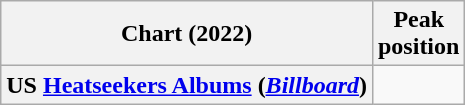<table class="wikitable plainrowheaders">
<tr>
<th scope="col">Chart (2022)</th>
<th scope="col">Peak<br>position</th>
</tr>
<tr>
<th scope="row">US <a href='#'>Heatseekers Albums</a> (<em><a href='#'>Billboard</a></em>)</th>
<td></td>
</tr>
</table>
